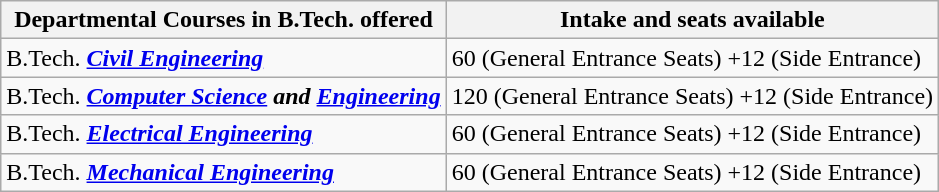<table class="wikitable sortable">
<tr>
<th>Departmental Courses in B.Tech. offered</th>
<th>Intake and seats available</th>
</tr>
<tr>
<td>B.Tech. <strong><em><a href='#'>Civil Engineering</a></em></strong></td>
<td>60 (General Entrance Seats) +12 (Side Entrance)</td>
</tr>
<tr>
<td>B.Tech. <strong><em> <a href='#'>Computer Science</a> and <a href='#'>Engineering</a></em></strong></td>
<td>120 (General Entrance Seats) +12 (Side Entrance)</td>
</tr>
<tr>
<td>B.Tech. <strong><em> <a href='#'>Electrical Engineering</a> </em></strong></td>
<td>60 (General Entrance Seats) +12 (Side Entrance)</td>
</tr>
<tr>
<td>B.Tech. <strong><em><a href='#'>Mechanical Engineering</a></em></strong></td>
<td>60 (General Entrance Seats) +12 (Side Entrance)</td>
</tr>
</table>
